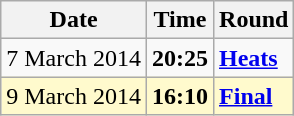<table class="wikitable">
<tr>
<th>Date</th>
<th>Time</th>
<th>Round</th>
</tr>
<tr>
<td>7 March 2014</td>
<td><strong>20:25</strong></td>
<td><strong><a href='#'>Heats</a></strong></td>
</tr>
<tr style=background:lemonchiffon>
<td>9 March 2014</td>
<td><strong>16:10</strong></td>
<td><strong><a href='#'>Final</a></strong></td>
</tr>
</table>
